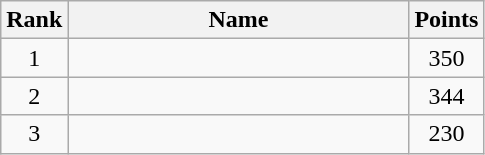<table class="wikitable" border="1" style="text-align:center">
<tr>
<th width=30>Rank</th>
<th width=220>Name</th>
<th width=25>Points</th>
</tr>
<tr>
<td>1</td>
<td align="left"></td>
<td>350</td>
</tr>
<tr>
<td>2</td>
<td align="left"></td>
<td>344</td>
</tr>
<tr>
<td>3</td>
<td align="left"></td>
<td>230</td>
</tr>
</table>
